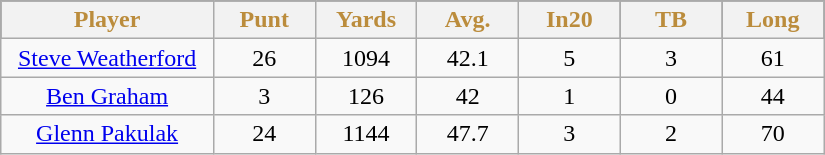<table class="wikitable">
<tr style="background:black; color:#BB8C3C">
<th bgcolor="#DDDDFF" width="23%">Player</th>
<th bgcolor="#DDDDFF" width="11%">Punt</th>
<th bgcolor="#DDDDFF" width="11%">Yards</th>
<th bgcolor="#DDDDFF" width="11%">Avg.</th>
<th bgcolor="#DDDDFF" width="11%">In20</th>
<th bgcolor="#DDDDFF" width="11%">TB</th>
<th bgcolor="#DDDDFF" width="11%">Long</th>
</tr>
<tr align="center">
<td><a href='#'>Steve Weatherford</a></td>
<td>26</td>
<td>1094</td>
<td>42.1</td>
<td>5</td>
<td>3</td>
<td>61</td>
</tr>
<tr align="center">
<td><a href='#'>Ben Graham</a></td>
<td>3</td>
<td>126</td>
<td>42</td>
<td>1</td>
<td>0</td>
<td>44</td>
</tr>
<tr align="center">
<td><a href='#'>Glenn Pakulak</a></td>
<td>24</td>
<td>1144</td>
<td>47.7</td>
<td>3</td>
<td>2</td>
<td>70</td>
</tr>
</table>
